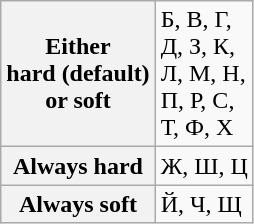<table class="wikitable floatright">
<tr>
<th>Either<br>hard (default)<br>or soft</th>
<td>Б, В, Г,<br>Д, З, К,<br>Л, М, Н,<br>П, Р, С,<br>Т, Ф, Х</td>
</tr>
<tr>
<th>Always hard</th>
<td>Ж, Ш, Ц</td>
</tr>
<tr>
<th>Always soft</th>
<td>Й, Ч, Щ</td>
</tr>
</table>
